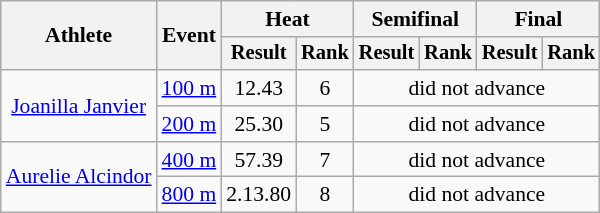<table class="wikitable" style="font-size:90%">
<tr>
<th rowspan=2>Athlete</th>
<th rowspan=2>Event</th>
<th colspan=2>Heat</th>
<th colspan=2>Semifinal</th>
<th colspan=2>Final</th>
</tr>
<tr style="font-size:95%">
<th>Result</th>
<th>Rank</th>
<th>Result</th>
<th>Rank</th>
<th>Result</th>
<th>Rank</th>
</tr>
<tr align=center>
<td rowspan=2><a href='#'>Joanilla Janvier</a></td>
<td align=left><a href='#'>100 m</a></td>
<td>12.43</td>
<td>6</td>
<td colspan=4>did not advance</td>
</tr>
<tr align=center>
<td align=left><a href='#'>200 m</a></td>
<td>25.30</td>
<td>5</td>
<td colspan=4>did not advance</td>
</tr>
<tr align=center>
<td rowspan=2><a href='#'>Aurelie Alcindor</a></td>
<td align=left><a href='#'>400 m</a></td>
<td>57.39</td>
<td>7</td>
<td colspan=4>did not advance</td>
</tr>
<tr align=center>
<td align=left><a href='#'>800 m</a></td>
<td>2.13.80</td>
<td>8</td>
<td colspan=4>did not advance</td>
</tr>
</table>
